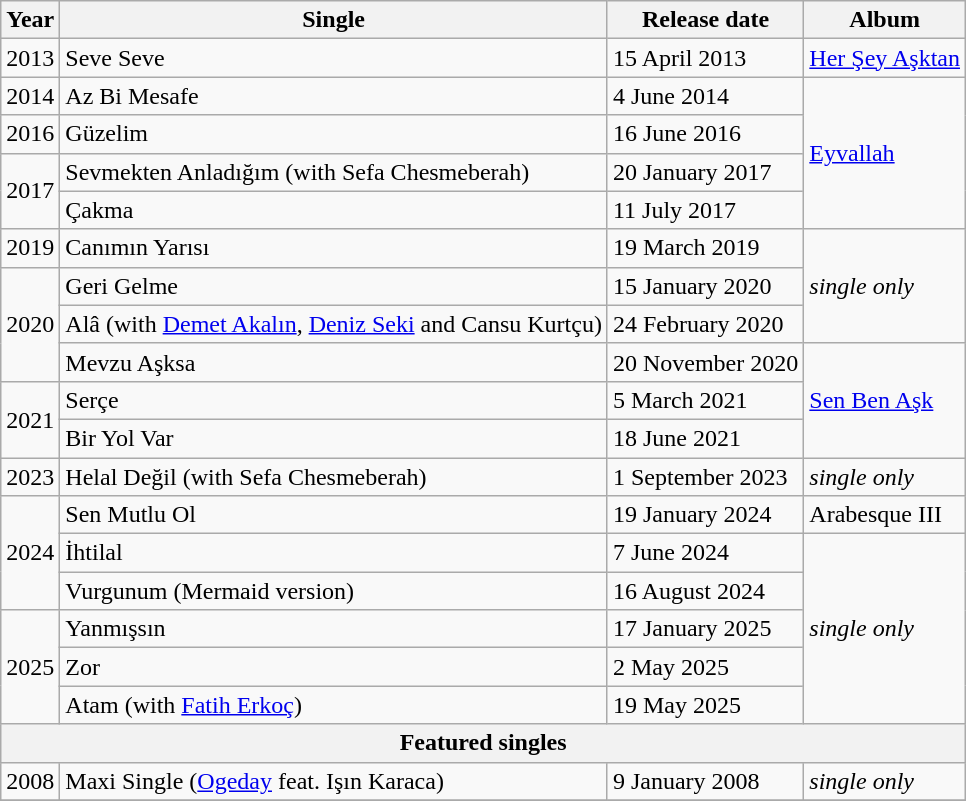<table class="wikitable">
<tr>
<th>Year</th>
<th>Single</th>
<th>Release date</th>
<th>Album</th>
</tr>
<tr>
<td>2013</td>
<td>Seve Seve</td>
<td>15 April 2013</td>
<td><a href='#'>Her Şey Aşktan</a></td>
</tr>
<tr>
<td>2014</td>
<td>Az Bi Mesafe</td>
<td>4 June 2014</td>
<td rowspan="4"><a href='#'>Eyvallah</a></td>
</tr>
<tr>
<td>2016</td>
<td>Güzelim</td>
<td>16 June 2016</td>
</tr>
<tr>
<td rowspan="2">2017</td>
<td>Sevmekten Anladığım (with Sefa Chesmeberah)</td>
<td>20 January 2017</td>
</tr>
<tr>
<td>Çakma</td>
<td>11 July 2017</td>
</tr>
<tr>
<td>2019</td>
<td>Canımın Yarısı</td>
<td>19 March 2019</td>
<td rowspan="3"><em>single only</em></td>
</tr>
<tr>
<td rowspan="3">2020</td>
<td>Geri Gelme</td>
<td>15 January 2020</td>
</tr>
<tr>
<td>Alâ (with <a href='#'>Demet Akalın</a>, <a href='#'>Deniz Seki</a> and Cansu Kurtçu)</td>
<td>24 February 2020</td>
</tr>
<tr>
<td>Mevzu Aşksa</td>
<td>20 November 2020</td>
<td rowspan="3"><a href='#'>Sen Ben Aşk</a></td>
</tr>
<tr>
<td rowspan="2">2021</td>
<td>Serçe</td>
<td>5 March 2021</td>
</tr>
<tr>
<td>Bir Yol Var</td>
<td>18 June 2021</td>
</tr>
<tr>
<td>2023</td>
<td>Helal Değil (with Sefa Chesmeberah)</td>
<td>1 September 2023</td>
<td><em>single only</em></td>
</tr>
<tr>
<td rowspan="3">2024</td>
<td>Sen Mutlu Ol</td>
<td>19 January 2024</td>
<td>Arabesque III</td>
</tr>
<tr>
<td>İhtilal</td>
<td>7 June 2024</td>
<td rowspan="5"><em>single only</em></td>
</tr>
<tr>
<td>Vurgunum (Mermaid version)</td>
<td>16 August 2024</td>
</tr>
<tr>
<td rowspan="3">2025</td>
<td>Yanmışsın</td>
<td>17 January 2025</td>
</tr>
<tr>
<td>Zor</td>
<td>2 May 2025</td>
</tr>
<tr>
<td>Atam (with <a href='#'>Fatih Erkoç</a>)</td>
<td>19 May 2025</td>
</tr>
<tr>
<th colspan="4">Featured singles</th>
</tr>
<tr>
<td>2008</td>
<td>Maxi Single (<a href='#'>Ogeday</a> feat. Işın Karaca)</td>
<td>9 January 2008</td>
<td><em>single only</em></td>
</tr>
<tr>
</tr>
</table>
